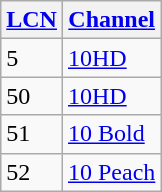<table class="wikitable">
<tr>
<th><a href='#'>LCN</a></th>
<th><a href='#'>Channel</a></th>
</tr>
<tr>
<td>5</td>
<td><a href='#'>10HD</a></td>
</tr>
<tr>
<td>50</td>
<td><a href='#'>10HD</a></td>
</tr>
<tr>
<td>51</td>
<td><a href='#'>10 Bold</a></td>
</tr>
<tr>
<td>52</td>
<td><a href='#'>10 Peach</a></td>
</tr>
</table>
